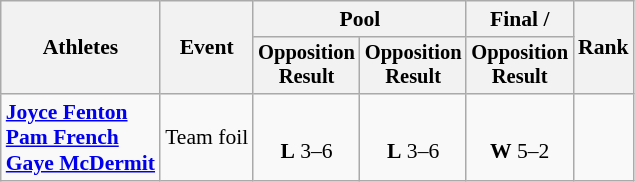<table class=wikitable style="font-size:90%;text-align:center">
<tr>
<th rowspan=2>Athletes</th>
<th rowspan=2>Event</th>
<th colspan=2>Pool</th>
<th>Final / </th>
<th rowspan=2>Rank</th>
</tr>
<tr style="font-size:95%">
<th>Opposition<br>Result</th>
<th>Opposition<br>Result</th>
<th>Opposition<br>Result</th>
</tr>
<tr>
<td style="text-align:left;"><strong><a href='#'>Joyce Fenton</a><br><a href='#'>Pam French</a><br><a href='#'>Gaye McDermit</a></strong></td>
<td style="text-align:left;">Team foil</td>
<td><br><strong>L</strong> 3–6</td>
<td><br><strong>L</strong> 3–6</td>
<td><br><strong>W</strong> 5–2</td>
<td></td>
</tr>
</table>
